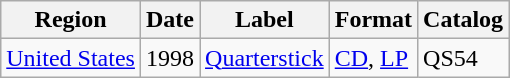<table class="wikitable">
<tr>
<th>Region</th>
<th>Date</th>
<th>Label</th>
<th>Format</th>
<th>Catalog</th>
</tr>
<tr>
<td><a href='#'>United States</a></td>
<td>1998</td>
<td><a href='#'>Quarterstick</a></td>
<td><a href='#'>CD</a>, <a href='#'>LP</a></td>
<td>QS54</td>
</tr>
</table>
